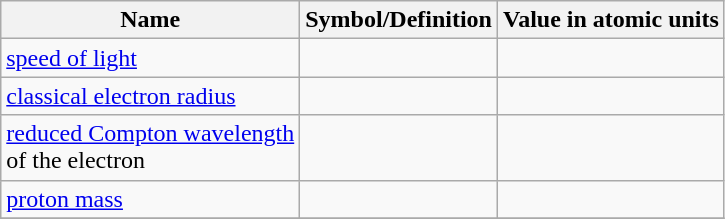<table class="wikitable">
<tr>
<th scope="col">Name</th>
<th scope="col">Symbol/Definition</th>
<th scope="col">Value in atomic units</th>
</tr>
<tr>
<td><a href='#'>speed of light</a></td>
<td></td>
<td></td>
</tr>
<tr>
<td><a href='#'>classical electron radius</a></td>
<td></td>
<td></td>
</tr>
<tr>
<td><a href='#'>reduced Compton wavelength</a><br> of the electron</td>
<td></td>
<td></td>
</tr>
<tr>
<td><a href='#'>proton mass</a></td>
<td></td>
<td></td>
</tr>
<tr>
</tr>
</table>
